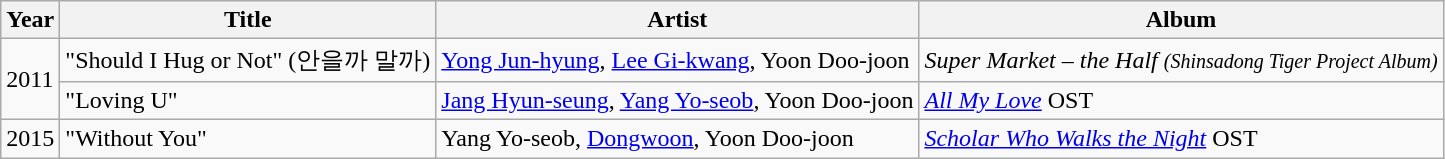<table class="wikitable">
<tr text-align:center;">
<th>Year</th>
<th>Title</th>
<th>Artist</th>
<th>Album</th>
</tr>
<tr>
<td rowspan="2">2011</td>
<td>"Should I Hug or Not" (안을까 말까)</td>
<td><a href='#'>Yong Jun-hyung</a>, <a href='#'>Lee Gi-kwang</a>, Yoon Doo-joon</td>
<td><em>Super Market – the Half <small> (Shinsadong Tiger Project Album)</small></em></td>
</tr>
<tr>
<td>"Loving U"</td>
<td><a href='#'>Jang Hyun-seung</a>, <a href='#'>Yang Yo-seob</a>, Yoon Doo-joon</td>
<td><em><a href='#'>All My Love</a></em> OST</td>
</tr>
<tr>
<td>2015</td>
<td>"Without You"</td>
<td>Yang Yo-seob, <a href='#'>Dongwoon</a>, Yoon Doo-joon</td>
<td><em><a href='#'>Scholar Who Walks the Night</a></em> OST</td>
</tr>
</table>
